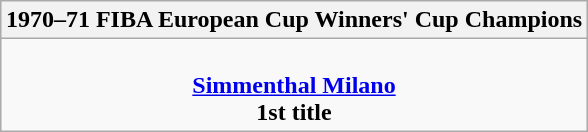<table class=wikitable style="text-align:center; margin:auto">
<tr>
<th>1970–71 FIBA European Cup Winners' Cup Champions</th>
</tr>
<tr>
<td><br> <strong><a href='#'>Simmenthal Milano</a></strong> <br> <strong>1st title</strong></td>
</tr>
</table>
